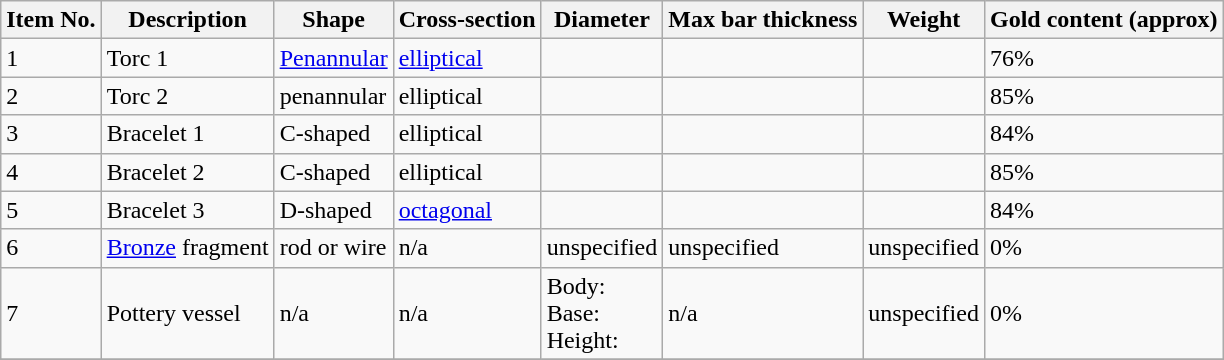<table class="wikitable">
<tr>
<th>Item No.</th>
<th>Description</th>
<th>Shape</th>
<th>Cross-section</th>
<th>Diameter</th>
<th>Max bar thickness</th>
<th>Weight</th>
<th>Gold content (approx)</th>
</tr>
<tr>
<td>1</td>
<td>Torc 1</td>
<td><a href='#'>Penannular</a></td>
<td><a href='#'>elliptical</a></td>
<td></td>
<td></td>
<td></td>
<td>76%</td>
</tr>
<tr>
<td>2</td>
<td>Torc 2</td>
<td>penannular</td>
<td>elliptical</td>
<td></td>
<td></td>
<td></td>
<td>85%</td>
</tr>
<tr>
<td>3</td>
<td>Bracelet 1</td>
<td>C-shaped</td>
<td>elliptical</td>
<td></td>
<td></td>
<td></td>
<td>84%</td>
</tr>
<tr>
<td>4</td>
<td>Bracelet 2</td>
<td>C-shaped</td>
<td>elliptical</td>
<td></td>
<td></td>
<td></td>
<td>85%</td>
</tr>
<tr>
<td>5</td>
<td>Bracelet 3</td>
<td>D-shaped</td>
<td><a href='#'>octagonal</a></td>
<td></td>
<td></td>
<td></td>
<td>84%</td>
</tr>
<tr>
<td>6</td>
<td><a href='#'>Bronze</a> fragment</td>
<td>rod or wire</td>
<td>n/a</td>
<td>unspecified</td>
<td>unspecified</td>
<td>unspecified</td>
<td>0%</td>
</tr>
<tr>
<td>7</td>
<td>Pottery vessel</td>
<td>n/a</td>
<td>n/a</td>
<td>Body: <br>Base: <br>Height: </td>
<td>n/a</td>
<td>unspecified</td>
<td>0%</td>
</tr>
<tr>
</tr>
</table>
